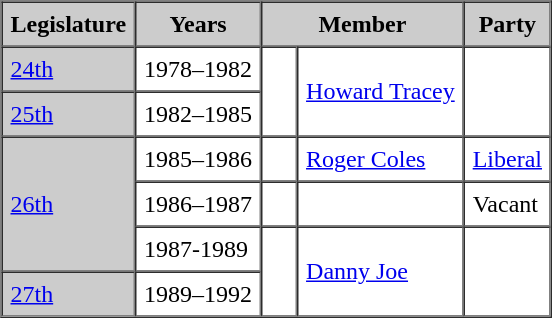<table border=1 cellpadding=5 cellspacing=0>
<tr bgcolor="CCCCCC">
<th>Legislature</th>
<th>Years</th>
<th colspan="2">Member</th>
<th>Party</th>
</tr>
<tr>
<td bgcolor="CCCCCC"><a href='#'>24th</a></td>
<td>1978–1982</td>
<td rowspan="2" >   </td>
<td rowspan="2"><a href='#'>Howard Tracey</a></td>
<td rowspan="2"></td>
</tr>
<tr>
<td bgcolor="CCCCCC"><a href='#'>25th</a></td>
<td>1982–1985</td>
</tr>
<tr>
<td bgcolor="CCCCCC" rowspan="3"><a href='#'>26th</a></td>
<td>1985–1986</td>
<td>   </td>
<td><a href='#'>Roger Coles</a></td>
<td><a href='#'>Liberal</a></td>
</tr>
<tr>
<td>1986–1987</td>
<td>   </td>
<td></td>
<td>Vacant</td>
</tr>
<tr>
<td>1987-1989</td>
<td rowspan="2" >   </td>
<td rowspan="2"><a href='#'>Danny Joe</a></td>
<td rowspan="2"></td>
</tr>
<tr>
<td bgcolor="CCCCCC"><a href='#'>27th</a></td>
<td>1989–1992</td>
</tr>
</table>
